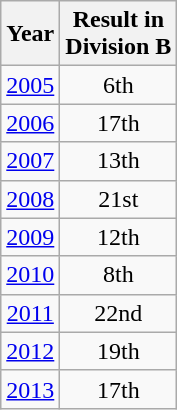<table class="wikitable" style="text-align:center">
<tr>
<th>Year</th>
<th>Result in<br>Division B</th>
</tr>
<tr>
<td><a href='#'>2005</a></td>
<td>6th</td>
</tr>
<tr>
<td><a href='#'>2006</a></td>
<td>17th</td>
</tr>
<tr>
<td><a href='#'>2007</a></td>
<td>13th</td>
</tr>
<tr>
<td><a href='#'>2008</a></td>
<td>21st</td>
</tr>
<tr>
<td><a href='#'>2009</a></td>
<td>12th</td>
</tr>
<tr>
<td><a href='#'>2010</a></td>
<td>8th</td>
</tr>
<tr>
<td><a href='#'>2011</a></td>
<td>22nd</td>
</tr>
<tr>
<td><a href='#'>2012</a></td>
<td>19th</td>
</tr>
<tr>
<td><a href='#'>2013</a></td>
<td>17th</td>
</tr>
</table>
